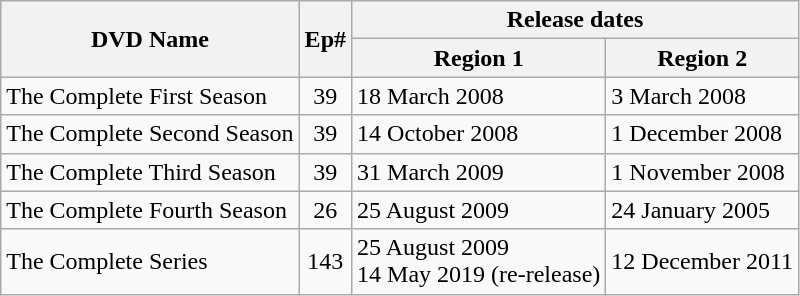<table class="wikitable">
<tr>
<th rowspan="2">DVD Name</th>
<th rowspan="2">Ep#</th>
<th colspan="2">Release dates</th>
</tr>
<tr>
<th>Region 1</th>
<th>Region 2</th>
</tr>
<tr>
<td>The Complete First Season</td>
<td align="center">39</td>
<td>18 March 2008</td>
<td>3 March 2008</td>
</tr>
<tr>
<td>The Complete Second Season</td>
<td align="center">39</td>
<td>14 October 2008</td>
<td>1 December 2008</td>
</tr>
<tr>
<td>The Complete Third Season</td>
<td align="center">39</td>
<td>31 March 2009</td>
<td>1 November 2008</td>
</tr>
<tr>
<td>The Complete Fourth Season</td>
<td align="center">26</td>
<td>25 August 2009</td>
<td>24 January 2005</td>
</tr>
<tr>
<td>The Complete Series</td>
<td align="center">143</td>
<td>25 August 2009<br>14 May 2019 (re-release)</td>
<td>12 December 2011</td>
</tr>
</table>
